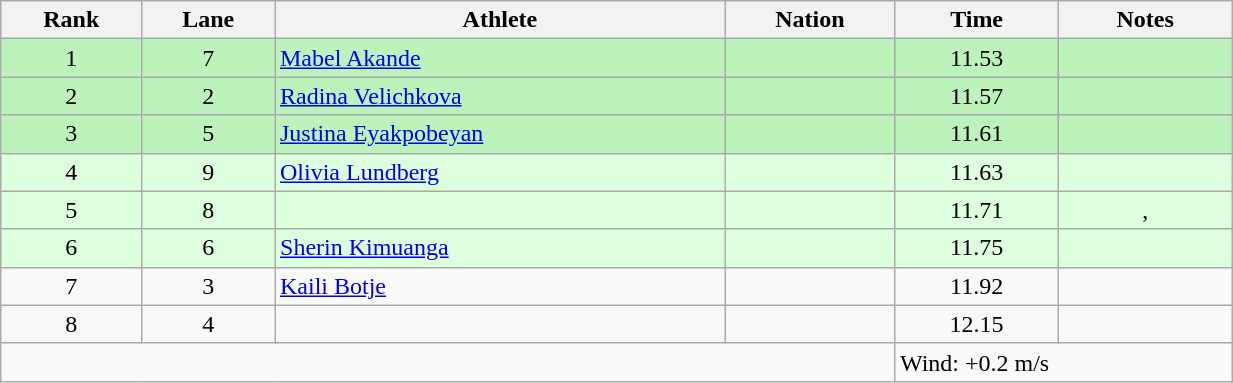<table class="wikitable sortable" style="text-align:center;width: 65%;">
<tr>
<th scope="col">Rank</th>
<th scope="col">Lane</th>
<th scope="col">Athlete</th>
<th scope="col">Nation</th>
<th scope="col">Time</th>
<th scope="col">Notes</th>
</tr>
<tr bgcolor=bbf3bb>
<td>1</td>
<td>7</td>
<td align=left><a href='#'>Mabel Akande</a></td>
<td align=left></td>
<td>11.53</td>
<td></td>
</tr>
<tr bgcolor=bbf3bb>
<td>2</td>
<td>2</td>
<td align=left><a href='#'>Radina Velichkova</a></td>
<td align=left></td>
<td>11.57</td>
<td></td>
</tr>
<tr bgcolor=bbf3bb>
<td>3</td>
<td>5</td>
<td align=left><a href='#'>Justina Eyakpobeyan</a></td>
<td align=left></td>
<td>11.61</td>
<td></td>
</tr>
<tr bgcolor=ddffdd>
<td>4</td>
<td>9</td>
<td align=left><a href='#'>Olivia Lundberg</a></td>
<td align=left></td>
<td>11.63</td>
<td></td>
</tr>
<tr bgcolor=ddffdd>
<td>5</td>
<td>8</td>
<td align=left></td>
<td align=left></td>
<td>11.71</td>
<td>, </td>
</tr>
<tr bgcolor=ddffdd>
<td>6</td>
<td>6</td>
<td align=left><a href='#'>Sherin Kimuanga</a></td>
<td align=left></td>
<td>11.75</td>
<td></td>
</tr>
<tr>
<td>7</td>
<td>3</td>
<td align=left><a href='#'>Kaili Botje</a></td>
<td align=left></td>
<td>11.92</td>
<td></td>
</tr>
<tr>
<td>8</td>
<td>4</td>
<td align=left></td>
<td align=left></td>
<td>12.15</td>
<td></td>
</tr>
<tr class="sortbottom">
<td colspan="4"></td>
<td colspan="2" style="text-align:left;">Wind: +0.2 m/s</td>
</tr>
</table>
